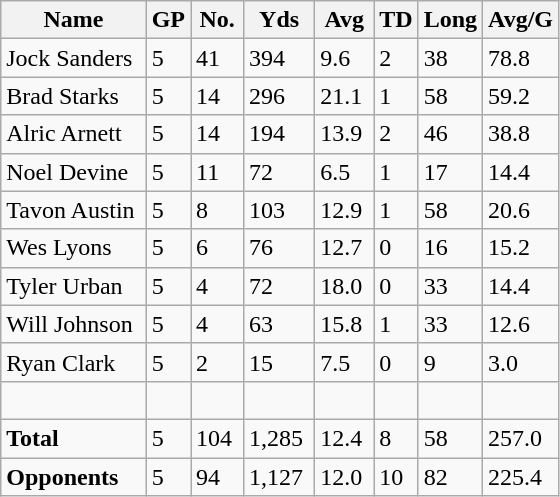<table class="wikitable" style="white-space:nowrap;">
<tr>
<th>Name</th>
<th>GP</th>
<th>No.</th>
<th>Yds</th>
<th>Avg</th>
<th>TD</th>
<th>Long</th>
<th>Avg/G</th>
</tr>
<tr>
<td>Jock Sanders </td>
<td>5 </td>
<td>41 </td>
<td>394 </td>
<td>9.6 </td>
<td>2 </td>
<td>38 </td>
<td>78.8 </td>
</tr>
<tr>
<td>Brad Starks </td>
<td>5 </td>
<td>14 </td>
<td>296 </td>
<td>21.1 </td>
<td>1 </td>
<td>58 </td>
<td>59.2 </td>
</tr>
<tr>
<td>Alric Arnett </td>
<td>5 </td>
<td>14 </td>
<td>194 </td>
<td>13.9 </td>
<td>2 </td>
<td>46 </td>
<td>38.8 </td>
</tr>
<tr>
<td>Noel Devine </td>
<td>5 </td>
<td>11 </td>
<td>72 </td>
<td>6.5 </td>
<td>1 </td>
<td>17 </td>
<td>14.4 </td>
</tr>
<tr>
<td>Tavon Austin </td>
<td>5 </td>
<td>8 </td>
<td>103 </td>
<td>12.9 </td>
<td>1 </td>
<td>58 </td>
<td>20.6 </td>
</tr>
<tr>
<td>Wes Lyons </td>
<td>5 </td>
<td>6 </td>
<td>76 </td>
<td>12.7 </td>
<td>0 </td>
<td>16 </td>
<td>15.2 </td>
</tr>
<tr>
<td>Tyler Urban </td>
<td>5 </td>
<td>4 </td>
<td>72 </td>
<td>18.0 </td>
<td>0 </td>
<td>33 </td>
<td>14.4 </td>
</tr>
<tr>
<td>Will Johnson </td>
<td>5 </td>
<td>4 </td>
<td>63 </td>
<td>15.8 </td>
<td>1 </td>
<td>33 </td>
<td>12.6 </td>
</tr>
<tr>
<td>Ryan Clark </td>
<td>5 </td>
<td>2 </td>
<td>15 </td>
<td>7.5 </td>
<td>0 </td>
<td>9 </td>
<td>3.0 </td>
</tr>
<tr>
<td> </td>
<td> </td>
<td> </td>
<td> </td>
<td> </td>
<td> </td>
<td> </td>
<td> </td>
</tr>
<tr>
<td><strong>Total</strong></td>
<td>5 </td>
<td>104 </td>
<td>1,285 </td>
<td>12.4 </td>
<td>8 </td>
<td>58 </td>
<td>257.0 </td>
</tr>
<tr>
<td><strong>Opponents</strong></td>
<td>5 </td>
<td>94 </td>
<td>1,127 </td>
<td>12.0 </td>
<td>10 </td>
<td>82 </td>
<td>225.4 </td>
</tr>
</table>
